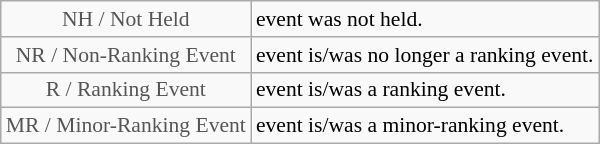<table class="wikitable" style="font-size:90%">
<tr>
<td style="text-align:center; color:#555555;" colspan="4">NH / Not Held</td>
<td>event was not held.</td>
</tr>
<tr>
<td style="text-align:center; color:#555555;" colspan="4">NR / Non-Ranking Event</td>
<td>event is/was no longer a ranking event.</td>
</tr>
<tr>
<td style="text-align:center; color:#555555;" colspan="4">R / Ranking Event</td>
<td>event is/was a ranking event.</td>
</tr>
<tr>
<td style="text-align:center; color:#555555;" colspan="4">MR / Minor-Ranking Event</td>
<td>event is/was a minor-ranking event.</td>
</tr>
</table>
